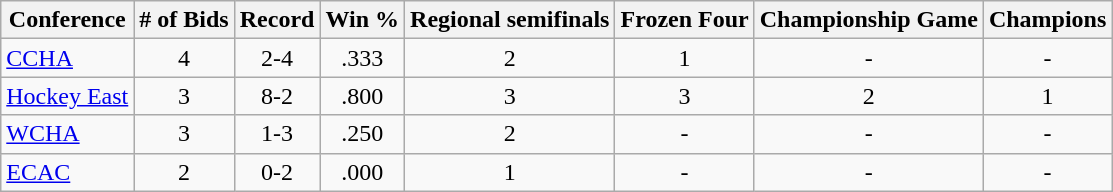<table class="wikitable sortable">
<tr>
<th>Conference</th>
<th># of Bids</th>
<th>Record</th>
<th>Win %</th>
<th>Regional semifinals</th>
<th>Frozen Four</th>
<th>Championship Game</th>
<th>Champions</th>
</tr>
<tr align="center">
<td align="left"><a href='#'>CCHA</a></td>
<td>4</td>
<td>2-4</td>
<td>.333</td>
<td>2</td>
<td>1</td>
<td>-</td>
<td>-</td>
</tr>
<tr align="center">
<td align="left"><a href='#'>Hockey East</a></td>
<td>3</td>
<td>8-2</td>
<td>.800</td>
<td>3</td>
<td>3</td>
<td>2</td>
<td>1</td>
</tr>
<tr align="center">
<td align="left"><a href='#'>WCHA</a></td>
<td>3</td>
<td>1-3</td>
<td>.250</td>
<td>2</td>
<td>-</td>
<td>-</td>
<td>-</td>
</tr>
<tr align="center">
<td align="left"><a href='#'>ECAC</a></td>
<td>2</td>
<td>0-2</td>
<td>.000</td>
<td>1</td>
<td>-</td>
<td>-</td>
<td>-</td>
</tr>
</table>
